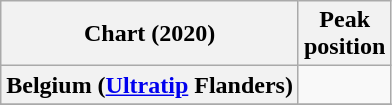<table class="wikitable plainrowheaders" style="text-align:center">
<tr>
<th scope="col">Chart (2020)</th>
<th scope="col">Peak<br>position</th>
</tr>
<tr>
<th scope="row">Belgium (<a href='#'>Ultratip</a> Flanders)</th>
<td></td>
</tr>
<tr>
</tr>
</table>
